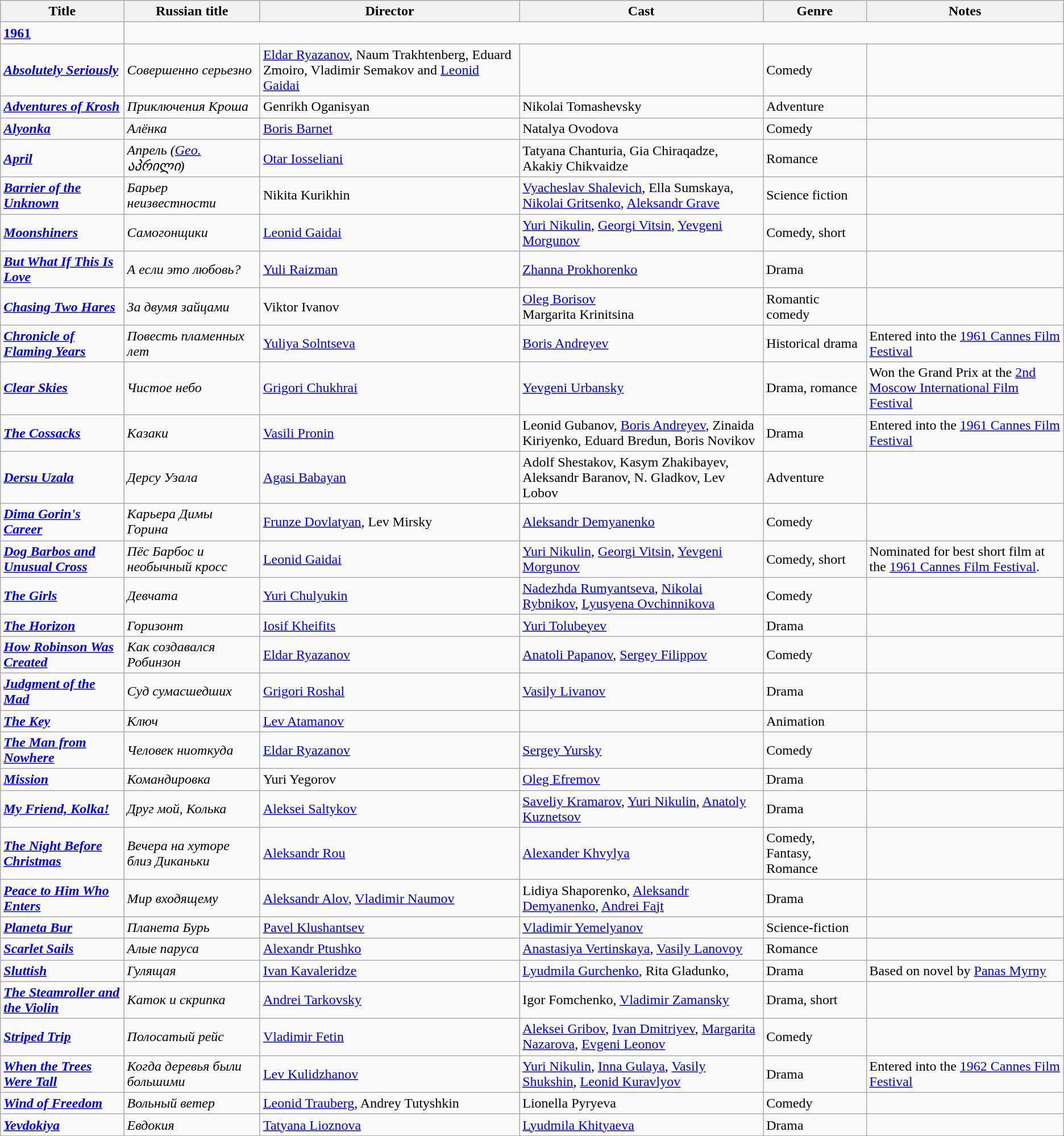<table class="wikitable">
<tr>
<th>Title</th>
<th>Russian title</th>
<th>Director</th>
<th>Cast</th>
<th>Genre</th>
<th>Notes</th>
</tr>
<tr>
<td><strong><a href='#'>1961</a></strong></td>
</tr>
<tr>
<td><strong><em><a href='#'>Absolutely Seriously</a></em></strong></td>
<td><em>Совершенно серьезно</em></td>
<td><a href='#'>Eldar Ryazanov</a>, Naum Trakhtenberg, Eduard Zmoiro, Vladimir Semakov and <a href='#'>Leonid Gaidai</a></td>
<td></td>
<td>Comedy</td>
<td></td>
</tr>
<tr>
<td><strong><em><a href='#'>Adventures of Krosh</a></em></strong></td>
<td><em>Приключения Кроша</em></td>
<td>Genrikh Oganisyan</td>
<td>Nikolai Tomashevsky</td>
<td>Adventure</td>
<td></td>
</tr>
<tr>
<td><strong><em><a href='#'>Alyonka</a></em></strong></td>
<td><em>Алёнка</em></td>
<td><a href='#'>Boris Barnet</a></td>
<td>Natalya Ovodova</td>
<td>Comedy</td>
<td></td>
</tr>
<tr>
<td><strong><em><a href='#'>April</a></em></strong></td>
<td><em>Апрель (<a href='#'>Geo.</a> აპრილი)</em></td>
<td><a href='#'>Otar Iosseliani</a></td>
<td>Tatyana Chanturia, Gia Chiraqadze, Akakiy Chikvaidze</td>
<td>Romance</td>
<td></td>
</tr>
<tr>
<td><strong><em><a href='#'>Barrier of the Unknown</a></em></strong></td>
<td><em>Барьер неизвестности</em></td>
<td>Nikita Kurikhin</td>
<td><a href='#'>Vyacheslav Shalevich</a>, Ella Sumskaya, <a href='#'>Nikolai Gritsenko</a>, <a href='#'>Aleksandr Grave</a></td>
<td>Science fiction</td>
<td></td>
</tr>
<tr>
<td><strong><em><a href='#'>Moonshiners</a></em></strong></td>
<td><em>Самогонщики</em></td>
<td><a href='#'>Leonid Gaidai</a></td>
<td><a href='#'>Yuri Nikulin</a>, <a href='#'>Georgi Vitsin</a>, <a href='#'>Yevgeni Morgunov</a></td>
<td>Comedy, short</td>
<td></td>
</tr>
<tr>
<td><strong><em><a href='#'>But What If This Is Love</a></em></strong></td>
<td><em>А если это любовь?</em></td>
<td><a href='#'>Yuli Raizman</a></td>
<td><a href='#'>Zhanna Prokhorenko</a></td>
<td>Drama</td>
<td></td>
</tr>
<tr>
<td><strong><em><a href='#'>Chasing Two Hares</a></em></strong></td>
<td><em>За двумя зайцами</em></td>
<td>Viktor Ivanov</td>
<td><a href='#'>Oleg Borisov</a><br>Margarita Krinitsina</td>
<td>Romantic comedy</td>
<td></td>
</tr>
<tr>
<td><strong><em><a href='#'>Chronicle of Flaming Years</a></em></strong></td>
<td><em>Повесть пламенных лет</em></td>
<td><a href='#'>Yuliya Solntseva</a></td>
<td><a href='#'>Boris Andreyev</a></td>
<td>Historical drama</td>
<td>Entered into the <a href='#'>1961 Cannes Film Festival</a></td>
</tr>
<tr>
<td><strong><em><a href='#'>Clear Skies</a></em></strong></td>
<td><em>Чистое небо</em></td>
<td><a href='#'>Grigori Chukhrai</a></td>
<td><a href='#'>Yevgeni Urbansky</a></td>
<td>Drama, romance</td>
<td>Won the Grand Prix at the <a href='#'>2nd Moscow International Film Festival</a></td>
</tr>
<tr>
<td><strong><em><a href='#'>The Cossacks</a></em></strong></td>
<td><em>Казаки</em></td>
<td><a href='#'>Vasili Pronin</a></td>
<td>Leonid Gubanov, <a href='#'>Boris Andreyev</a>, Zinaida Kiriyenko, Eduard Bredun, Boris Novikov</td>
<td>Drama</td>
<td>Entered into the <a href='#'>1961 Cannes Film Festival</a></td>
</tr>
<tr>
<td><strong><em><a href='#'>Dersu Uzala</a></em></strong></td>
<td><em>Дерсу Узала</em></td>
<td><a href='#'>Agasi Babayan</a></td>
<td>Adolf Shestakov, Kasym Zhakibayev, Aleksandr Baranov, N. Gladkov, Lev Lobov</td>
<td>Adventure</td>
<td></td>
</tr>
<tr>
<td><strong><em><a href='#'>Dima Gorin's Career</a></em></strong></td>
<td><em>Карьера Димы Горина</em></td>
<td><a href='#'>Frunze Dovlatyan</a>, Lev Mirsky</td>
<td><a href='#'>Aleksandr Demyanenko</a></td>
<td>Comedy</td>
<td></td>
</tr>
<tr>
<td><strong><em><a href='#'>Dog Barbos and Unusual Cross</a></em></strong></td>
<td><em>Пёс Барбос и необычный кросс</em></td>
<td><a href='#'>Leonid Gaidai</a></td>
<td><a href='#'>Yuri Nikulin</a>, <a href='#'>Georgi Vitsin</a>, <a href='#'>Yevgeni Morgunov</a></td>
<td>Comedy, short</td>
<td>Nominated for best short film at the <a href='#'>1961 Cannes Film Festival</a>.</td>
</tr>
<tr>
<td><strong><em><a href='#'>The Girls</a></em></strong></td>
<td><em>Девчата</em></td>
<td><a href='#'>Yuri Chulyukin</a></td>
<td><a href='#'>Nadezhda Rumyantseva</a>, <a href='#'>Nikolai Rybnikov</a>, <a href='#'>Lyusyena Ovchinnikova</a></td>
<td>Comedy</td>
<td></td>
</tr>
<tr>
<td><strong><em><a href='#'>The Horizon</a></em></strong></td>
<td><em>Горизонт</em></td>
<td><a href='#'>Iosif Kheifits</a></td>
<td><a href='#'>Yuri Tolubeyev</a></td>
<td>Drama</td>
<td></td>
</tr>
<tr>
<td><strong><em><a href='#'>How Robinson Was Created</a></em></strong></td>
<td><em>Как создавался Робинзон</em></td>
<td><a href='#'>Eldar Ryazanov</a></td>
<td><a href='#'>Anatoli Papanov</a>, <a href='#'>Sergey Filippov</a></td>
<td>Comedy</td>
<td></td>
</tr>
<tr>
<td><strong><em><a href='#'>Judgment of the Mad</a></em></strong></td>
<td><em>Суд сумасшедших</em></td>
<td><a href='#'>Grigori Roshal</a></td>
<td><a href='#'>Vasily Livanov</a></td>
<td>Drama</td>
<td></td>
</tr>
<tr>
<td><strong><em><a href='#'>The Key</a></em></strong></td>
<td><em>Ключ</em></td>
<td><a href='#'>Lev Atamanov</a></td>
<td></td>
<td>Animation</td>
<td></td>
</tr>
<tr>
<td><strong><em><a href='#'>The Man from Nowhere</a></em></strong></td>
<td><em>Человек ниоткуда</em></td>
<td><a href='#'>Eldar Ryazanov</a></td>
<td><a href='#'>Sergey Yursky</a></td>
<td>Comedy</td>
<td></td>
</tr>
<tr>
<td><strong><em><a href='#'>Mission</a></em></strong></td>
<td><em>Командировка</em></td>
<td>Yuri Yegorov</td>
<td><a href='#'>Oleg Efremov</a></td>
<td>Drama</td>
<td></td>
</tr>
<tr>
<td><strong><em><a href='#'>My Friend, Kolka!</a></em></strong></td>
<td><em>Друг мой, Колька</em></td>
<td><a href='#'>Aleksei Saltykov</a></td>
<td><a href='#'>Saveliy Kramarov</a>, <a href='#'>Yuri Nikulin</a>, <a href='#'>Anatoly Kuznetsov</a></td>
<td>Drama</td>
<td></td>
</tr>
<tr>
<td><strong><em><a href='#'>The Night Before Christmas</a></em></strong></td>
<td><em>Вечера на хуторе близ Диканьки</em></td>
<td><a href='#'>Aleksandr Rou</a></td>
<td><a href='#'>Alexander Khvylya</a></td>
<td>Comedy, Fantasy, Romance</td>
<td></td>
</tr>
<tr>
<td><strong><em><a href='#'>Peace to Him Who Enters</a></em></strong></td>
<td><em>Мир входящему</em></td>
<td><a href='#'>Aleksandr Alov</a>, <a href='#'>Vladimir Naumov</a></td>
<td>Lidiya Shaporenko, <a href='#'>Aleksandr Demyanenko</a>, <a href='#'>Andrei Fajt</a></td>
<td>Drama</td>
<td></td>
</tr>
<tr>
<td><strong><em><a href='#'>Planeta Bur</a></em></strong></td>
<td><em>Планета Бурь</em></td>
<td><a href='#'>Pavel Klushantsev</a></td>
<td><a href='#'>Vladimir Yemelyanov</a></td>
<td>Science-fiction</td>
<td></td>
</tr>
<tr>
<td><strong><em><a href='#'>Scarlet Sails</a></em></strong></td>
<td><em>Алые паруса</em></td>
<td><a href='#'>Alexandr Ptushko</a></td>
<td><a href='#'>Anastasiya Vertinskaya</a>, <a href='#'>Vasily Lanovoy</a></td>
<td>Romance</td>
<td></td>
</tr>
<tr>
<td><strong><em><a href='#'>Sluttish</a></em></strong></td>
<td><em>Гулящая</em></td>
<td><a href='#'>Ivan Kavaleridze</a></td>
<td><a href='#'>Lyudmila Gurchenko</a>, Rita Gladunko,</td>
<td>Drama</td>
<td>Based on novel by <a href='#'>Panas Myrny</a></td>
</tr>
<tr>
<td><strong><em><a href='#'>The Steamroller and the Violin</a></em></strong></td>
<td><em>Каток и скрипка</em></td>
<td><a href='#'>Andrei Tarkovsky</a></td>
<td>Igor Fomchenko, <a href='#'>Vladimir Zamansky</a></td>
<td>Drama, short</td>
<td></td>
</tr>
<tr>
<td><strong><em><a href='#'>Striped Trip</a></em></strong></td>
<td><em>Полосатый рейс</em></td>
<td><a href='#'>Vladimir Fetin</a></td>
<td><a href='#'>Aleksei Gribov</a>, <a href='#'>Ivan Dmitriyev</a>, <a href='#'>Margarita Nazarova</a>, <a href='#'>Evgeni Leonov</a></td>
<td>Comedy</td>
<td></td>
</tr>
<tr>
<td><strong><em><a href='#'>When the Trees Were Tall</a></em></strong></td>
<td><em>Когда деревья были большими</em></td>
<td><a href='#'>Lev Kulidzhanov</a></td>
<td><a href='#'>Yuri Nikulin</a>, <a href='#'>Inna Gulaya</a>, <a href='#'>Vasily Shukshin</a>, <a href='#'>Leonid Kuravlyov</a></td>
<td>Drama</td>
<td>Entered into the <a href='#'>1962 Cannes Film Festival</a></td>
</tr>
<tr>
<td><strong><em><a href='#'>Wind of Freedom</a></em></strong></td>
<td><em>Вольный ветер</em></td>
<td><a href='#'>Leonid Trauberg</a>, Andrey Tutyshkin</td>
<td>Lionella Pyryeva</td>
<td>Comedy</td>
<td></td>
</tr>
<tr>
<td><strong><em><a href='#'>Yevdokiya</a></em></strong></td>
<td><em>Евдокия</em></td>
<td><a href='#'>Tatyana Lioznova</a></td>
<td><a href='#'>Lyudmila Khityaeva</a></td>
<td>Drama</td>
<td></td>
</tr>
<tr>
</tr>
</table>
